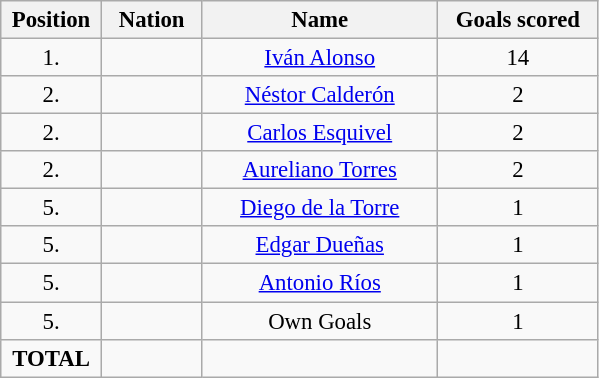<table class="wikitable" style="font-size: 95%; text-align: center;">
<tr>
<th width=60>Position</th>
<th width=60>Nation</th>
<th width=150>Name</th>
<th width=100>Goals scored</th>
</tr>
<tr>
<td>1.</td>
<td></td>
<td><a href='#'>Iván Alonso</a></td>
<td>14</td>
</tr>
<tr>
<td>2.</td>
<td></td>
<td><a href='#'>Néstor Calderón</a></td>
<td>2</td>
</tr>
<tr>
<td>2.</td>
<td></td>
<td><a href='#'>Carlos Esquivel</a></td>
<td>2</td>
</tr>
<tr>
<td>2.</td>
<td></td>
<td><a href='#'>Aureliano Torres</a></td>
<td>2</td>
</tr>
<tr>
<td>5.</td>
<td></td>
<td><a href='#'>Diego de la Torre</a></td>
<td>1</td>
</tr>
<tr>
<td>5.</td>
<td></td>
<td><a href='#'>Edgar Dueñas</a></td>
<td>1</td>
</tr>
<tr>
<td>5.</td>
<td></td>
<td><a href='#'>Antonio Ríos</a></td>
<td>1</td>
</tr>
<tr>
<td>5.</td>
<td></td>
<td>Own Goals</td>
<td>1</td>
</tr>
<tr>
<td><strong>TOTAL</strong></td>
<td></td>
<td></td>
<td></td>
</tr>
</table>
